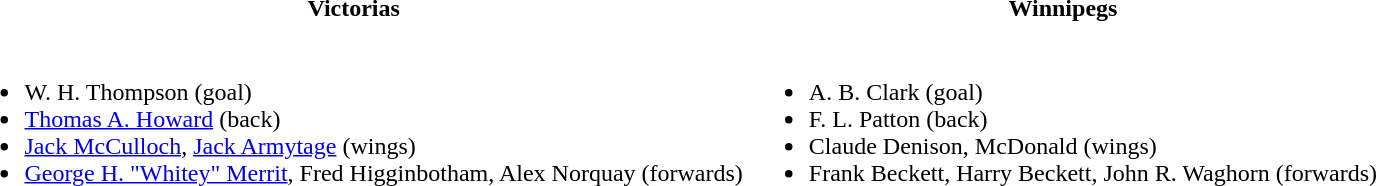<table>
<tr>
<th>Victorias</th>
<th>Winnipegs</th>
</tr>
<tr>
<td><br><ul><li>W. H. Thompson (goal)</li><li><a href='#'>Thomas A. Howard</a> (back)</li><li><a href='#'>Jack McCulloch</a>, <a href='#'>Jack Armytage</a> (wings)</li><li><a href='#'>George H. "Whitey" Merrit</a>, Fred Higginbotham, Alex Norquay (forwards)</li></ul></td>
<td><br><ul><li>A. B. Clark (goal)</li><li>F. L. Patton (back)</li><li>Claude Denison, McDonald (wings)</li><li>Frank Beckett, Harry Beckett, John R. Waghorn (forwards)</li></ul></td>
</tr>
</table>
